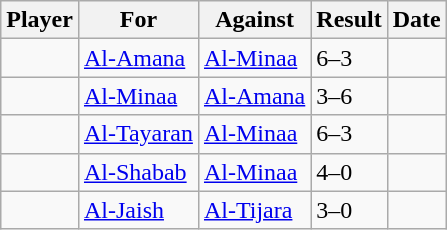<table class="wikitable sortable">
<tr>
<th>Player</th>
<th>For</th>
<th>Against</th>
<th align=center>Result</th>
<th>Date</th>
</tr>
<tr>
<td> </td>
<td><a href='#'>Al-Amana</a></td>
<td><a href='#'>Al-Minaa</a></td>
<td>6–3</td>
<td></td>
</tr>
<tr>
<td> </td>
<td><a href='#'>Al-Minaa</a></td>
<td><a href='#'>Al-Amana</a></td>
<td>3–6</td>
<td></td>
</tr>
<tr>
<td> </td>
<td><a href='#'>Al-Tayaran</a></td>
<td><a href='#'>Al-Minaa</a></td>
<td>6–3</td>
<td></td>
</tr>
<tr>
<td> </td>
<td><a href='#'>Al-Shabab</a></td>
<td><a href='#'>Al-Minaa</a></td>
<td>4–0</td>
<td></td>
</tr>
<tr>
<td> </td>
<td><a href='#'>Al-Jaish</a></td>
<td><a href='#'>Al-Tijara</a></td>
<td>3–0</td>
<td></td>
</tr>
</table>
